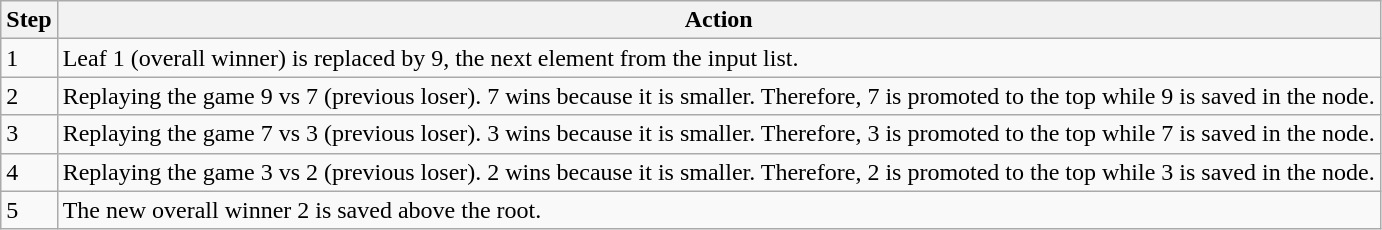<table class="wikitable">
<tr>
<th>Step</th>
<th>Action</th>
</tr>
<tr>
<td>1</td>
<td>Leaf 1 (overall winner) is replaced by 9, the next element from the input list.</td>
</tr>
<tr>
<td>2</td>
<td>Replaying the game 9 vs 7 (previous loser). 7 wins because it is smaller. Therefore, 7 is promoted to the top while 9 is saved in the node.</td>
</tr>
<tr>
<td>3</td>
<td>Replaying the game 7 vs 3 (previous loser). 3 wins because it is smaller. Therefore, 3 is promoted to the top while 7 is saved in the node.</td>
</tr>
<tr>
<td>4</td>
<td>Replaying the game 3 vs 2 (previous loser). 2 wins because it is smaller. Therefore, 2 is promoted to the top while 3 is saved in the node.</td>
</tr>
<tr>
<td>5</td>
<td>The new overall winner 2 is saved above the root.</td>
</tr>
</table>
